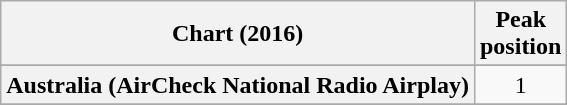<table class="wikitable sortable plainrowheaders" style="text-align:center">
<tr>
<th>Chart (2016)</th>
<th>Peak<br>position</th>
</tr>
<tr>
</tr>
<tr>
<th scope="row">Australia (AirCheck National Radio Airplay)</th>
<td>1</td>
</tr>
<tr>
</tr>
<tr>
</tr>
</table>
